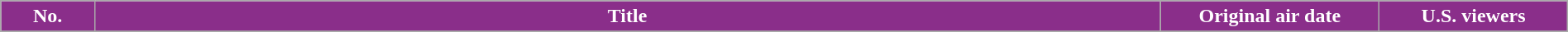<table class="wikitable plainrowheaders"  style="width:100%; margin-right:0;">
<tr>
<th style="width:5%; background:#8a2e8a; color:white; width:6%;">No.</th>
<th !  style="width:70%; background:#8a2e8a; color:white; width:68%;">Title</th>
<th !  style="width:20%; background:#8a2e8a; color:white; width:14%;">Original air date</th>
<th scope="col" style="background:#8a2e8a; color:white; width:12%;">U.S. viewers</th>
</tr>
<tr>
</tr>
</table>
